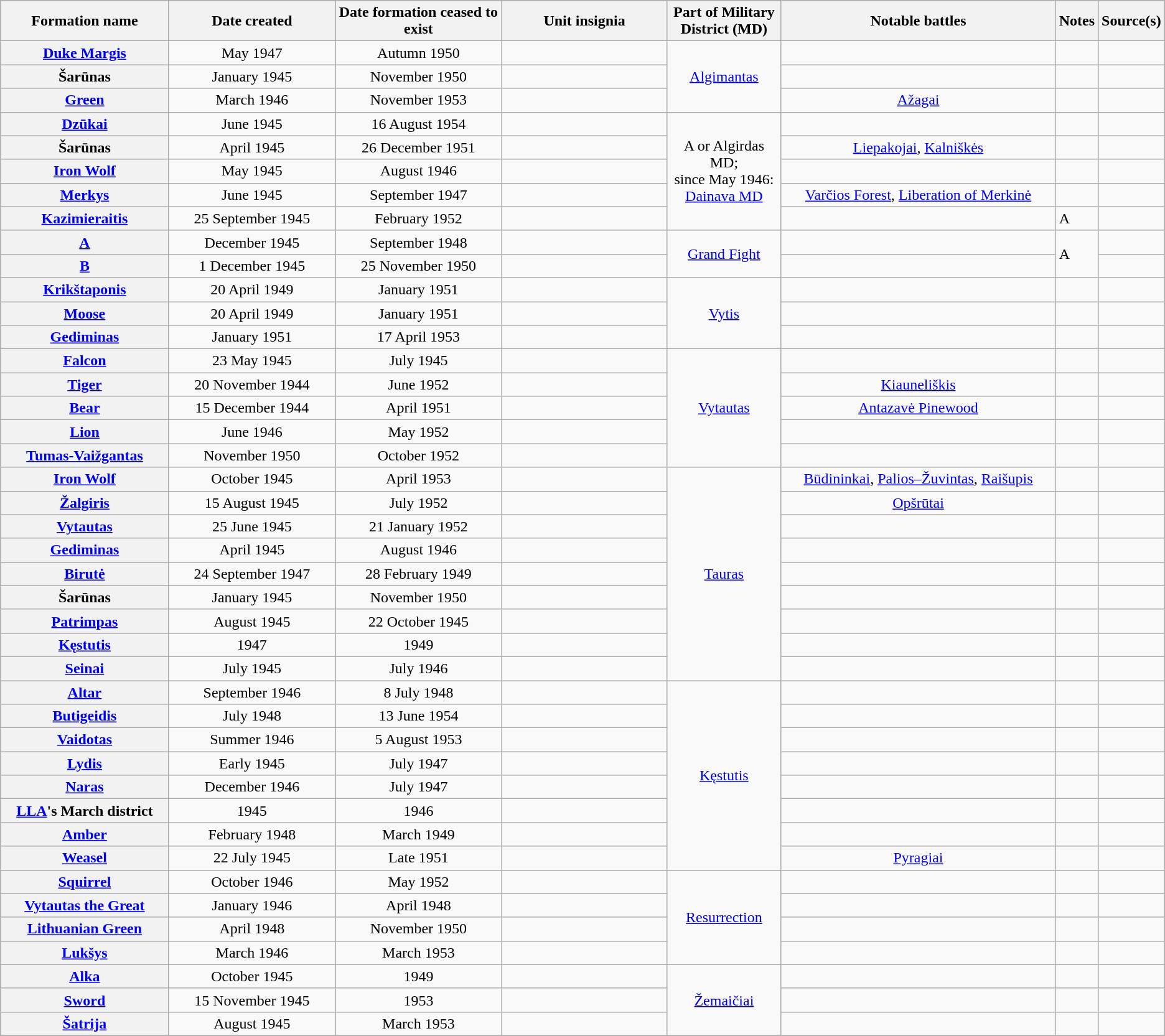<table class="wikitable sortable plainrowheaders">
<tr>
<th scope="col" width="15%">Formation name</th>
<th scope="col" width="15%">Date created</th>
<th scope="col" width="15%">Date formation ceased to exist</th>
<th scope="col" width="15%">Unit insignia</th>
<th scope="col" class="unsortable" width="10%">Part of Military District (MD)</th>
<th scope="col" class="unsortable" width="25%">Notable battles</th>
<th>Notes</th>
<th scope="col" class="unsortable" width="5%">Source(s)</th>
</tr>
<tr>
<th scope="row"><a href='#'>Duke Margis</a></th>
<td align="center">May 1947</td>
<td align="center">Autumn 1950</td>
<td align="center"></td>
<td rowspan="3" align="center"><a href='#'>Algimantas</a></td>
<td align="center"></td>
<td></td>
<td align="center"></td>
</tr>
<tr>
<th scope="row">Šarūnas</th>
<td align="center">January 1945</td>
<td align="center">November 1950</td>
<td align="center"></td>
<td align="center"></td>
<td></td>
<td align="center"></td>
</tr>
<tr>
<th scope="row"><a href='#'>Green</a></th>
<td align="center">March 1946</td>
<td align="center">November 1953</td>
<td align="center"></td>
<td align="center"><a href='#'>Ažagai</a></td>
<td></td>
<td align="center"></td>
</tr>
<tr>
<th scope="row"><a href='#'>Dzūkai</a></th>
<td align="center">June 1945</td>
<td align="center">16 August 1954</td>
<td align="center"></td>
<td rowspan="5" align="center">A or Algirdas MD;<br>since May 1946: <a href='#'>Dainava MD</a></td>
<td align="center"></td>
<td></td>
<td align="center"></td>
</tr>
<tr>
<th scope="row">Šarūnas</th>
<td align="center">April 1945</td>
<td align="center">26 December 1951</td>
<td align="center"></td>
<td align="center"><a href='#'>Liepakojai</a>, <a href='#'>Kalniškės</a></td>
<td></td>
<td align="center"></td>
</tr>
<tr>
<th scope="row"><a href='#'>Iron Wolf</a></th>
<td align="center">May 1945</td>
<td align="center">August 1946</td>
<td align="center"></td>
<td align="center"></td>
<td></td>
<td align="center"></td>
</tr>
<tr>
<th scope="row"><a href='#'>Merkys</a></th>
<td align="center">June 1945</td>
<td align="center">September 1947</td>
<td align="center"></td>
<td align="center"><a href='#'>Varčios Forest</a>, <a href='#'>Liberation of Merkinė</a></td>
<td></td>
<td align="center"></td>
</tr>
<tr>
<th scope="row"><a href='#'>Kazimieraitis</a></th>
<td align="center">25 September 1945</td>
<td align="center">February 1952</td>
<td align="center"></td>
<td align="center"></td>
<td align="left">A</td>
<td align="center"></td>
</tr>
<tr>
<th scope="row"><a href='#'>A</a></th>
<td align="center">December 1945</td>
<td align="center">September 1948</td>
<td align="center"></td>
<td rowspan="2" align="center"><a href='#'>Grand Fight</a></td>
<td align="center"></td>
<td rowspan="2">A</td>
<td align="center"></td>
</tr>
<tr>
<th scope="row"><a href='#'>B</a></th>
<td align="center">1 December 1945</td>
<td align="center">25 November 1950</td>
<td align="center"></td>
<td align="center"></td>
<td align="center"></td>
</tr>
<tr>
<th scope="row"><a href='#'>Krikštaponis</a></th>
<td align="center">20 April 1949</td>
<td align="center">January 1951</td>
<td align="center"></td>
<td rowspan="3" align="center"><a href='#'>Vytis</a></td>
<td align="center"></td>
<td></td>
<td align="center"></td>
</tr>
<tr>
<th scope="row"><a href='#'>Moose</a></th>
<td align="center">20 April 1949</td>
<td align="center">January 1951</td>
<td align="center"></td>
<td align="center"></td>
<td></td>
<td align="center"></td>
</tr>
<tr>
<th scope="row"><a href='#'>Gediminas</a></th>
<td align="center">January 1951</td>
<td align="center">17 April 1953</td>
<td align="center"></td>
<td align="center"></td>
<td></td>
<td align="center"></td>
</tr>
<tr>
<th scope="row"><a href='#'>Falcon</a></th>
<td align="center">23 May 1945</td>
<td align="center">July 1945</td>
<td align="center"></td>
<td rowspan="5" align="center"><a href='#'>Vytautas</a></td>
<td align="center"></td>
<td></td>
<td align="center"></td>
</tr>
<tr>
<th scope="row"><a href='#'>Tiger</a></th>
<td align="center">20 November 1944</td>
<td align="center">June 1952</td>
<td align="center"></td>
<td align="center"><a href='#'>Kiauneliškis</a></td>
<td></td>
<td align="center"></td>
</tr>
<tr>
<th scope="row"><a href='#'>Bear</a></th>
<td align="center">15 December 1944</td>
<td align="center">April 1951</td>
<td align="center"></td>
<td align="center"><a href='#'>Antazavė Pinewood</a></td>
<td></td>
<td align="center"></td>
</tr>
<tr>
<th scope="row"><a href='#'>Lion</a></th>
<td align="center">June 1946</td>
<td align="center">May 1952</td>
<td align="center"></td>
<td align="center"></td>
<td></td>
<td align="center"></td>
</tr>
<tr>
<th scope="row"><a href='#'>Tumas-Vaižgantas</a></th>
<td align="center">November 1950</td>
<td align="center">October 1952</td>
<td align="center"></td>
<td align="center"></td>
<td></td>
<td align="center"></td>
</tr>
<tr>
<th scope="row"><a href='#'>Iron Wolf</a></th>
<td align="center">October 1945</td>
<td align="center">April 1953</td>
<td align="center"></td>
<td rowspan="9" align="center"><a href='#'>Tauras</a></td>
<td align="center"><a href='#'>Būdininkai</a>, <a href='#'>Palios–Žuvintas</a>, <a href='#'>Raišupis</a></td>
<td></td>
<td align="center"></td>
</tr>
<tr>
<th scope="row"><a href='#'>Žalgiris</a></th>
<td align="center">15 August 1945</td>
<td align="center">July 1952</td>
<td align="center"></td>
<td align="center"><a href='#'>Opšrūtai</a></td>
<td></td>
<td align="center"></td>
</tr>
<tr>
<th scope="row"><a href='#'>Vytautas</a></th>
<td align="center">25 June 1945</td>
<td align="center">21 January 1952</td>
<td align="center"></td>
<td align="center"></td>
<td></td>
<td align="center"></td>
</tr>
<tr>
<th scope="row"><a href='#'>Gediminas</a></th>
<td align="center">April 1945</td>
<td align="center">August 1946</td>
<td align="center"></td>
<td align="center"></td>
<td></td>
<td align="center"></td>
</tr>
<tr>
<th scope="row"><a href='#'>Birutė</a></th>
<td align="center">24 September 1947</td>
<td align="center">28 February 1949</td>
<td align="center"></td>
<td align="center"></td>
<td></td>
<td align="center"></td>
</tr>
<tr>
<th scope="row">Šarūnas</th>
<td align="center">January 1945</td>
<td align="center">November 1950</td>
<td align="center"></td>
<td align="center"></td>
<td></td>
<td align="center"></td>
</tr>
<tr>
<th scope="row"><a href='#'>Patrimpas</a></th>
<td align="center">August 1945</td>
<td align="center">22 October 1945</td>
<td align="center"></td>
<td align="center"></td>
<td></td>
<td align="center"></td>
</tr>
<tr>
<th scope="row"><a href='#'>Kęstutis</a></th>
<td align="center">1947</td>
<td align="center">1949</td>
<td align="center"></td>
<td align="center"></td>
<td></td>
<td align="center"></td>
</tr>
<tr>
<th scope="row"><a href='#'>Seinai</a></th>
<td align="center">July 1945</td>
<td align="center">July 1946</td>
<td align="center"></td>
<td align="center"></td>
<td></td>
<td align="center"></td>
</tr>
<tr>
<th scope="row"><a href='#'>Altar</a></th>
<td align="center">September 1946</td>
<td align="center">8 July 1948</td>
<td align="center"></td>
<td rowspan="8" align="center"><a href='#'>Kęstutis</a></td>
<td align="center"></td>
<td></td>
<td align="center"></td>
</tr>
<tr>
<th scope="row"><a href='#'>Butigeidis</a></th>
<td align="center">July 1948</td>
<td align="center">13 June 1954</td>
<td align="center"></td>
<td align="center"></td>
<td></td>
<td align="center"></td>
</tr>
<tr>
<th scope="row"><a href='#'>Vaidotas</a></th>
<td align="center">Summer 1946</td>
<td align="center">5 August 1953</td>
<td align="center"></td>
<td align="center"></td>
<td></td>
<td align="center"></td>
</tr>
<tr>
<th scope="row"><a href='#'>Lydis</a></th>
<td align="center">Early 1945</td>
<td align="center">July 1947</td>
<td align="center"></td>
<td align="center"></td>
<td></td>
<td align="center"></td>
</tr>
<tr>
<th scope="row"><a href='#'>Naras</a></th>
<td align="center">December 1946</td>
<td align="center">July 1947</td>
<td align="center"></td>
<td align="center"></td>
<td></td>
<td align="center"></td>
</tr>
<tr>
<th scope="row"><a href='#'>LLA</a>'s March district</th>
<td align="center">1945</td>
<td align="center">1946</td>
<td align="center"></td>
<td align="center"></td>
<td></td>
<td align="center"></td>
</tr>
<tr>
<th scope="row"><a href='#'>Amber</a></th>
<td align="center">February 1948</td>
<td align="center">March 1949</td>
<td align="center"></td>
<td align="center"></td>
<td></td>
<td align="center"></td>
</tr>
<tr>
<th scope="row"><a href='#'>Weasel</a></th>
<td align="center">22 July 1945</td>
<td align="center">Late 1951</td>
<td align="center"></td>
<td align="center"><a href='#'>Pyragiai</a></td>
<td></td>
<td align="center"></td>
</tr>
<tr>
<th scope="row"><a href='#'>Squirrel</a></th>
<td align="center">October 1946</td>
<td align="center">May 1952</td>
<td align="center"></td>
<td rowspan="4" align="center"><a href='#'>Resurrection</a></td>
<td align="center"></td>
<td></td>
<td align="center"></td>
</tr>
<tr>
<th scope="row"><a href='#'>Vytautas the Great</a></th>
<td align="center">January 1946</td>
<td align="center">April 1948</td>
<td align="center"></td>
<td align="center"></td>
<td></td>
<td align="center"></td>
</tr>
<tr>
<th scope="row"><a href='#'>Lithuanian Green</a></th>
<td align="center">April 1948</td>
<td align="center">November 1950</td>
<td align="center"></td>
<td align="center"></td>
<td></td>
<td align="center"></td>
</tr>
<tr>
<th scope="row"><a href='#'>Lukšys</a></th>
<td align="center">March 1946</td>
<td align="center">March 1953</td>
<td align="center"></td>
<td align="center"></td>
<td></td>
<td align="center"></td>
</tr>
<tr>
<th scope="row"><a href='#'>Alka</a></th>
<td align="center">October 1945</td>
<td align="center">1949</td>
<td align="center"></td>
<td rowspan="3" align="center"><a href='#'>Žemaičiai</a></td>
<td align="center"></td>
<td></td>
<td align="center"></td>
</tr>
<tr>
<th scope="row"><a href='#'>Sword</a></th>
<td align="center">15 November 1945</td>
<td align="center">1953</td>
<td align="center"></td>
<td align="center"></td>
<td></td>
<td align="center"></td>
</tr>
<tr>
<th scope="row"><a href='#'>Šatrija</a></th>
<td align="center">August 1945</td>
<td align="center">March 1953</td>
<td align="center"></td>
<td align="center"></td>
<td></td>
<td align="center"></td>
</tr>
</table>
